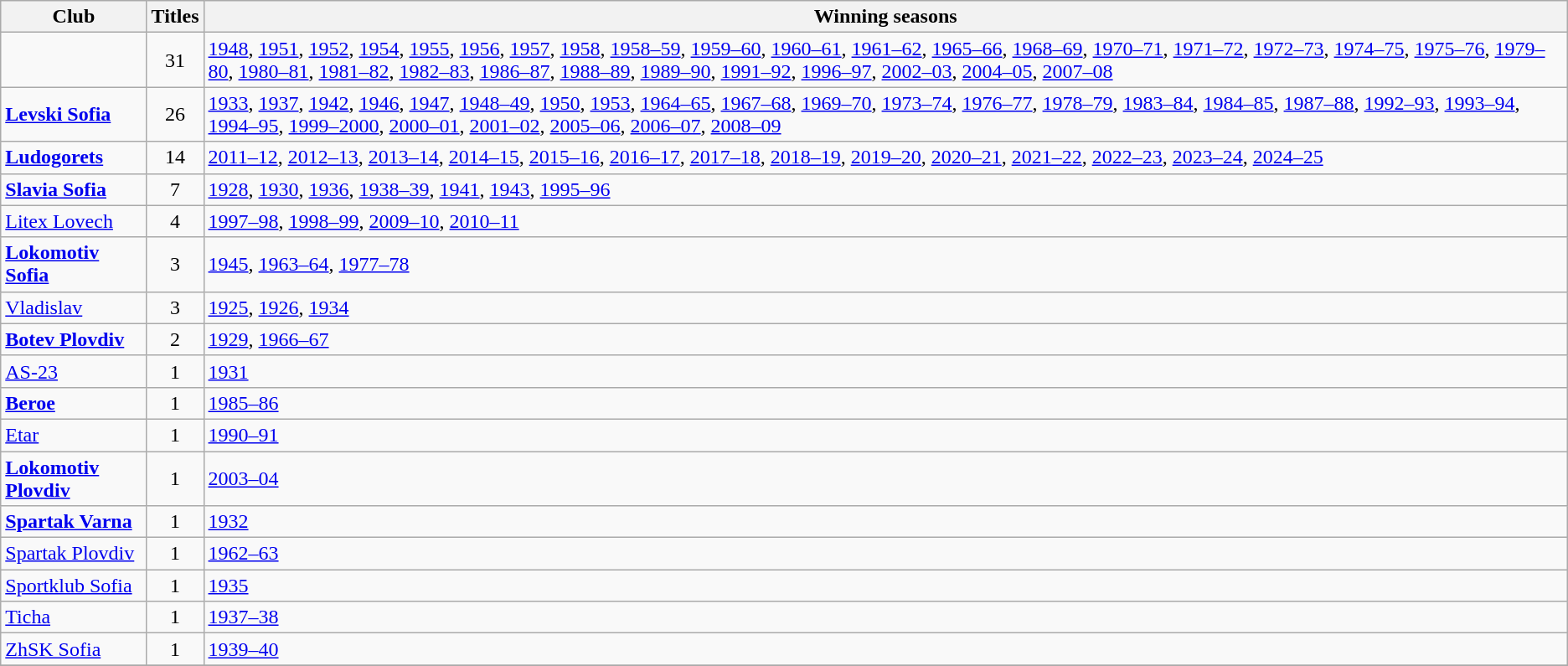<table class="wikitable">
<tr>
<th>Club</th>
<th>Titles</th>
<th>Winning seasons</th>
</tr>
<tr>
<td><br></td>
<td style="text-align:center">31</td>
<td><a href='#'>1948</a>, <a href='#'>1951</a>, <a href='#'>1952</a>, <a href='#'>1954</a>, <a href='#'>1955</a>, <a href='#'>1956</a>, <a href='#'>1957</a>, <a href='#'>1958</a>, <a href='#'>1958–59</a>, <a href='#'>1959–60</a>, <a href='#'>1960–61</a>, <a href='#'>1961–62</a>, <a href='#'>1965–66</a>, <a href='#'>1968–69</a>, <a href='#'>1970–71</a>, <a href='#'>1971–72</a>, <a href='#'>1972–73</a>, <a href='#'>1974–75</a>, <a href='#'>1975–76</a>, <a href='#'>1979–80</a>, <a href='#'>1980–81</a>, <a href='#'>1981–82</a>, <a href='#'>1982–83</a>, <a href='#'>1986–87</a>, <a href='#'>1988–89</a>, <a href='#'>1989–90</a>, <a href='#'>1991–92</a>, <a href='#'>1996–97</a>, <a href='#'>2002–03</a>, <a href='#'>2004–05</a>, <a href='#'>2007–08</a></td>
</tr>
<tr>
<td><strong><a href='#'>Levski Sofia</a></strong><br></td>
<td style="text-align:center">26</td>
<td><a href='#'>1933</a>, <a href='#'>1937</a>, <a href='#'>1942</a>, <a href='#'>1946</a>, <a href='#'>1947</a>, <a href='#'>1948–49</a>, <a href='#'>1950</a>, <a href='#'>1953</a>, <a href='#'>1964–65</a>, <a href='#'>1967–68</a>, <a href='#'>1969–70</a>, <a href='#'>1973–74</a>, <a href='#'>1976–77</a>, <a href='#'>1978–79</a>, <a href='#'>1983–84</a>, <a href='#'>1984–85</a>, <a href='#'>1987–88</a>, <a href='#'>1992–93</a>, <a href='#'>1993–94</a>, <a href='#'>1994–95</a>, <a href='#'>1999–2000</a>, <a href='#'>2000–01</a>, <a href='#'>2001–02</a>, <a href='#'>2005–06</a>, <a href='#'>2006–07</a>, <a href='#'>2008–09</a></td>
</tr>
<tr>
<td><strong><a href='#'>Ludogorets</a></strong></td>
<td style="text-align:center">14</td>
<td><a href='#'>2011–12</a>, <a href='#'>2012–13</a>, <a href='#'>2013–14</a>, <a href='#'>2014–15</a>, <a href='#'>2015–16</a>, <a href='#'>2016–17</a>, <a href='#'>2017–18</a>, <a href='#'>2018–19</a>, <a href='#'>2019–20</a>, <a href='#'>2020–21</a>, <a href='#'>2021–22</a>, <a href='#'>2022–23</a>, <a href='#'>2023–24</a>, <a href='#'>2024–25</a></td>
</tr>
<tr>
<td><strong><a href='#'>Slavia Sofia</a></strong></td>
<td style="text-align:center">7</td>
<td><a href='#'>1928</a>, <a href='#'>1930</a>, <a href='#'>1936</a>, <a href='#'>1938–39</a>, <a href='#'>1941</a>, <a href='#'>1943</a>, <a href='#'>1995–96</a></td>
</tr>
<tr>
<td><a href='#'>Litex Lovech</a></td>
<td style="text-align:center">4</td>
<td><a href='#'>1997–98</a>, <a href='#'>1998–99</a>, <a href='#'>2009–10</a>, <a href='#'>2010–11</a></td>
</tr>
<tr>
<td><strong><a href='#'>Lokomotiv Sofia</a></strong></td>
<td style="text-align:center">3</td>
<td><a href='#'>1945</a>, <a href='#'>1963–64</a>, <a href='#'>1977–78</a></td>
</tr>
<tr>
<td><a href='#'>Vladislav</a></td>
<td style="text-align:center">3</td>
<td><a href='#'>1925</a>, <a href='#'>1926</a>, <a href='#'>1934</a></td>
</tr>
<tr>
<td><strong><a href='#'>Botev Plovdiv</a></strong></td>
<td style="text-align:center">2</td>
<td><a href='#'>1929</a>, <a href='#'>1966–67</a></td>
</tr>
<tr>
<td><a href='#'>AS-23</a></td>
<td style="text-align:center">1</td>
<td><a href='#'>1931</a></td>
</tr>
<tr>
<td><strong><a href='#'>Beroe</a></strong></td>
<td style="text-align:center">1</td>
<td><a href='#'>1985–86</a></td>
</tr>
<tr>
<td><a href='#'>Etar</a></td>
<td style="text-align:center">1</td>
<td><a href='#'>1990–91</a></td>
</tr>
<tr>
<td><strong><a href='#'>Lokomotiv Plovdiv</a></strong></td>
<td style="text-align:center">1</td>
<td><a href='#'>2003–04</a></td>
</tr>
<tr>
<td><strong><a href='#'>Spartak Varna</a></strong></td>
<td style="text-align:center">1</td>
<td><a href='#'>1932</a></td>
</tr>
<tr>
<td><a href='#'>Spartak Plovdiv</a></td>
<td style="text-align:center">1</td>
<td><a href='#'>1962–63</a></td>
</tr>
<tr>
<td><a href='#'>Sportklub Sofia</a></td>
<td style="text-align:center">1</td>
<td><a href='#'>1935</a></td>
</tr>
<tr>
<td><a href='#'>Ticha</a></td>
<td style="text-align:center">1</td>
<td><a href='#'>1937–38</a></td>
</tr>
<tr>
<td><a href='#'>ZhSK Sofia</a></td>
<td style="text-align:center">1</td>
<td><a href='#'>1939–40</a></td>
</tr>
<tr>
</tr>
</table>
